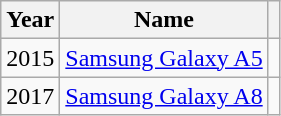<table class="wikitable">
<tr>
<th>Year</th>
<th>Name</th>
<th></th>
</tr>
<tr>
<td>2015</td>
<td><a href='#'>Samsung Galaxy A5</a></td>
<td style="text-align:center"></td>
</tr>
<tr>
<td>2017</td>
<td><a href='#'>Samsung Galaxy A8</a></td>
<td style="text-align:center"></td>
</tr>
</table>
